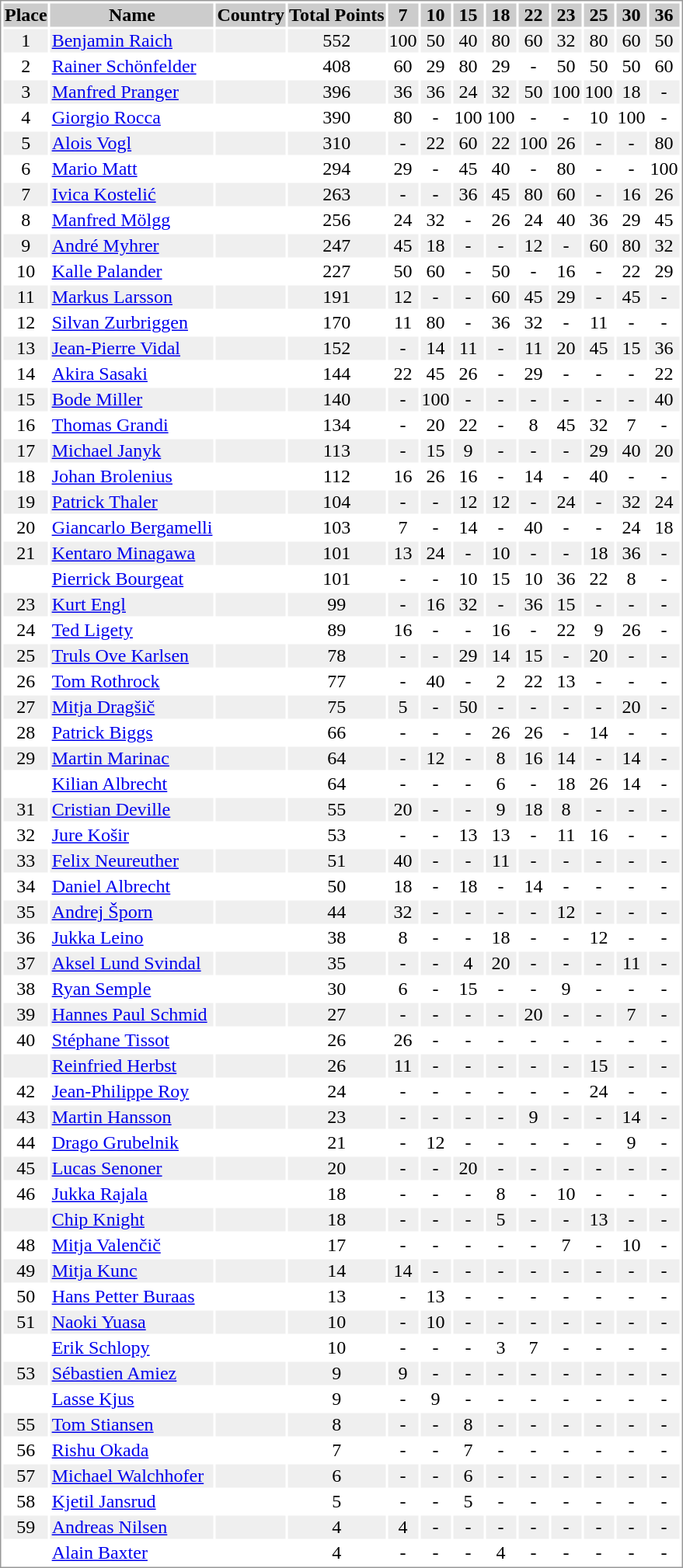<table border="0" style="border: 1px solid #999; background-color:#FFFFFF; text-align:center">
<tr align="center" bgcolor="#CCCCCC">
<th>Place</th>
<th>Name</th>
<th>Country</th>
<th>Total Points</th>
<th>7</th>
<th>10</th>
<th>15</th>
<th>18</th>
<th>22</th>
<th>23</th>
<th>25</th>
<th>30</th>
<th>36</th>
</tr>
<tr bgcolor="#EFEFEF">
<td>1</td>
<td align="left"><a href='#'>Benjamin Raich</a></td>
<td align="left"></td>
<td>552</td>
<td>100</td>
<td>50</td>
<td>40</td>
<td>80</td>
<td>60</td>
<td>32</td>
<td>80</td>
<td>60</td>
<td>50</td>
</tr>
<tr>
<td>2</td>
<td align="left"><a href='#'>Rainer Schönfelder</a></td>
<td align="left"></td>
<td>408</td>
<td>60</td>
<td>29</td>
<td>80</td>
<td>29</td>
<td>-</td>
<td>50</td>
<td>50</td>
<td>50</td>
<td>60</td>
</tr>
<tr bgcolor="#EFEFEF">
<td>3</td>
<td align="left"><a href='#'>Manfred Pranger</a></td>
<td align="left"></td>
<td>396</td>
<td>36</td>
<td>36</td>
<td>24</td>
<td>32</td>
<td>50</td>
<td>100</td>
<td>100</td>
<td>18</td>
<td>-</td>
</tr>
<tr>
<td>4</td>
<td align="left"><a href='#'>Giorgio Rocca</a></td>
<td align="left"></td>
<td>390</td>
<td>80</td>
<td>-</td>
<td>100</td>
<td>100</td>
<td>-</td>
<td>-</td>
<td>10</td>
<td>100</td>
<td>-</td>
</tr>
<tr bgcolor="#EFEFEF">
<td>5</td>
<td align="left"><a href='#'>Alois Vogl</a></td>
<td align="left"></td>
<td>310</td>
<td>-</td>
<td>22</td>
<td>60</td>
<td>22</td>
<td>100</td>
<td>26</td>
<td>-</td>
<td>-</td>
<td>80</td>
</tr>
<tr>
<td>6</td>
<td align="left"><a href='#'>Mario Matt</a></td>
<td align="left"></td>
<td>294</td>
<td>29</td>
<td>-</td>
<td>45</td>
<td>40</td>
<td>-</td>
<td>80</td>
<td>-</td>
<td>-</td>
<td>100</td>
</tr>
<tr bgcolor="#EFEFEF">
<td>7</td>
<td align="left"><a href='#'>Ivica Kostelić</a></td>
<td align="left"></td>
<td>263</td>
<td>-</td>
<td>-</td>
<td>36</td>
<td>45</td>
<td>80</td>
<td>60</td>
<td>-</td>
<td>16</td>
<td>26</td>
</tr>
<tr>
<td>8</td>
<td align="left"><a href='#'>Manfred Mölgg</a></td>
<td align="left"></td>
<td>256</td>
<td>24</td>
<td>32</td>
<td>-</td>
<td>26</td>
<td>24</td>
<td>40</td>
<td>36</td>
<td>29</td>
<td>45</td>
</tr>
<tr bgcolor="#EFEFEF">
<td>9</td>
<td align="left"><a href='#'>André Myhrer</a></td>
<td align="left"></td>
<td>247</td>
<td>45</td>
<td>18</td>
<td>-</td>
<td>-</td>
<td>12</td>
<td>-</td>
<td>60</td>
<td>80</td>
<td>32</td>
</tr>
<tr>
<td>10</td>
<td align="left"><a href='#'>Kalle Palander</a></td>
<td align="left"></td>
<td>227</td>
<td>50</td>
<td>60</td>
<td>-</td>
<td>50</td>
<td>-</td>
<td>16</td>
<td>-</td>
<td>22</td>
<td>29</td>
</tr>
<tr bgcolor="#EFEFEF">
<td>11</td>
<td align="left"><a href='#'>Markus Larsson</a></td>
<td align="left"></td>
<td>191</td>
<td>12</td>
<td>-</td>
<td>-</td>
<td>60</td>
<td>45</td>
<td>29</td>
<td>-</td>
<td>45</td>
<td>-</td>
</tr>
<tr>
<td>12</td>
<td align="left"><a href='#'>Silvan Zurbriggen</a></td>
<td align="left"></td>
<td>170</td>
<td>11</td>
<td>80</td>
<td>-</td>
<td>36</td>
<td>32</td>
<td>-</td>
<td>11</td>
<td>-</td>
<td>-</td>
</tr>
<tr bgcolor="#EFEFEF">
<td>13</td>
<td align="left"><a href='#'>Jean-Pierre Vidal</a></td>
<td align="left"></td>
<td>152</td>
<td>-</td>
<td>14</td>
<td>11</td>
<td>-</td>
<td>11</td>
<td>20</td>
<td>45</td>
<td>15</td>
<td>36</td>
</tr>
<tr>
<td>14</td>
<td align="left"><a href='#'>Akira Sasaki</a></td>
<td align="left"></td>
<td>144</td>
<td>22</td>
<td>45</td>
<td>26</td>
<td>-</td>
<td>29</td>
<td>-</td>
<td>-</td>
<td>-</td>
<td>22</td>
</tr>
<tr bgcolor="#EFEFEF">
<td>15</td>
<td align="left"><a href='#'>Bode Miller</a></td>
<td align="left"></td>
<td>140</td>
<td>-</td>
<td>100</td>
<td>-</td>
<td>-</td>
<td>-</td>
<td>-</td>
<td>-</td>
<td>-</td>
<td>40</td>
</tr>
<tr>
<td>16</td>
<td align="left"><a href='#'>Thomas Grandi</a></td>
<td align="left"></td>
<td>134</td>
<td>-</td>
<td>20</td>
<td>22</td>
<td>-</td>
<td>8</td>
<td>45</td>
<td>32</td>
<td>7</td>
<td>-</td>
</tr>
<tr bgcolor="#EFEFEF">
<td>17</td>
<td align="left"><a href='#'>Michael Janyk</a></td>
<td align="left"></td>
<td>113</td>
<td>-</td>
<td>15</td>
<td>9</td>
<td>-</td>
<td>-</td>
<td>-</td>
<td>29</td>
<td>40</td>
<td>20</td>
</tr>
<tr>
<td>18</td>
<td align="left"><a href='#'>Johan Brolenius</a></td>
<td align="left"></td>
<td>112</td>
<td>16</td>
<td>26</td>
<td>16</td>
<td>-</td>
<td>14</td>
<td>-</td>
<td>40</td>
<td>-</td>
<td>-</td>
</tr>
<tr bgcolor="#EFEFEF">
<td>19</td>
<td align="left"><a href='#'>Patrick Thaler</a></td>
<td align="left"></td>
<td>104</td>
<td>-</td>
<td>-</td>
<td>12</td>
<td>12</td>
<td>-</td>
<td>24</td>
<td>-</td>
<td>32</td>
<td>24</td>
</tr>
<tr>
<td>20</td>
<td align="left"><a href='#'>Giancarlo Bergamelli</a></td>
<td align="left"></td>
<td>103</td>
<td>7</td>
<td>-</td>
<td>14</td>
<td>-</td>
<td>40</td>
<td>-</td>
<td>-</td>
<td>24</td>
<td>18</td>
</tr>
<tr bgcolor="#EFEFEF">
<td>21</td>
<td align="left"><a href='#'>Kentaro Minagawa</a></td>
<td align="left"></td>
<td>101</td>
<td>13</td>
<td>24</td>
<td>-</td>
<td>10</td>
<td>-</td>
<td>-</td>
<td>18</td>
<td>36</td>
<td>-</td>
</tr>
<tr>
<td></td>
<td align="left"><a href='#'>Pierrick Bourgeat</a></td>
<td align="left"></td>
<td>101</td>
<td>-</td>
<td>-</td>
<td>10</td>
<td>15</td>
<td>10</td>
<td>36</td>
<td>22</td>
<td>8</td>
<td>-</td>
</tr>
<tr bgcolor="#EFEFEF">
<td>23</td>
<td align="left"><a href='#'>Kurt Engl</a></td>
<td align="left"></td>
<td>99</td>
<td>-</td>
<td>16</td>
<td>32</td>
<td>-</td>
<td>36</td>
<td>15</td>
<td>-</td>
<td>-</td>
<td>-</td>
</tr>
<tr>
<td>24</td>
<td align="left"><a href='#'>Ted Ligety</a></td>
<td align="left"></td>
<td>89</td>
<td>16</td>
<td>-</td>
<td>-</td>
<td>16</td>
<td>-</td>
<td>22</td>
<td>9</td>
<td>26</td>
<td>-</td>
</tr>
<tr bgcolor="#EFEFEF">
<td>25</td>
<td align="left"><a href='#'>Truls Ove Karlsen</a></td>
<td align="left"></td>
<td>78</td>
<td>-</td>
<td>-</td>
<td>29</td>
<td>14</td>
<td>15</td>
<td>-</td>
<td>20</td>
<td>-</td>
<td>-</td>
</tr>
<tr>
<td>26</td>
<td align="left"><a href='#'>Tom Rothrock</a></td>
<td align="left"></td>
<td>77</td>
<td>-</td>
<td>40</td>
<td>-</td>
<td>2</td>
<td>22</td>
<td>13</td>
<td>-</td>
<td>-</td>
<td>-</td>
</tr>
<tr bgcolor="#EFEFEF">
<td>27</td>
<td align="left"><a href='#'>Mitja Dragšič</a></td>
<td align="left"></td>
<td>75</td>
<td>5</td>
<td>-</td>
<td>50</td>
<td>-</td>
<td>-</td>
<td>-</td>
<td>-</td>
<td>20</td>
<td>-</td>
</tr>
<tr>
<td>28</td>
<td align="left"><a href='#'>Patrick Biggs</a></td>
<td align="left"></td>
<td>66</td>
<td>-</td>
<td>-</td>
<td>-</td>
<td>26</td>
<td>26</td>
<td>-</td>
<td>14</td>
<td>-</td>
<td>-</td>
</tr>
<tr bgcolor="#EFEFEF">
<td>29</td>
<td align="left"><a href='#'>Martin Marinac</a></td>
<td align="left"></td>
<td>64</td>
<td>-</td>
<td>12</td>
<td>-</td>
<td>8</td>
<td>16</td>
<td>14</td>
<td>-</td>
<td>14</td>
<td>-</td>
</tr>
<tr>
<td></td>
<td align="left"><a href='#'>Kilian Albrecht</a></td>
<td align="left"></td>
<td>64</td>
<td>-</td>
<td>-</td>
<td>-</td>
<td>6</td>
<td>-</td>
<td>18</td>
<td>26</td>
<td>14</td>
<td>-</td>
</tr>
<tr bgcolor="#EFEFEF">
<td>31</td>
<td align="left"><a href='#'>Cristian Deville</a></td>
<td align="left"></td>
<td>55</td>
<td>20</td>
<td>-</td>
<td>-</td>
<td>9</td>
<td>18</td>
<td>8</td>
<td>-</td>
<td>-</td>
<td>-</td>
</tr>
<tr>
<td>32</td>
<td align="left"><a href='#'>Jure Košir</a></td>
<td align="left"></td>
<td>53</td>
<td>-</td>
<td>-</td>
<td>13</td>
<td>13</td>
<td>-</td>
<td>11</td>
<td>16</td>
<td>-</td>
<td>-</td>
</tr>
<tr bgcolor="#EFEFEF">
<td>33</td>
<td align="left"><a href='#'>Felix Neureuther</a></td>
<td align="left"></td>
<td>51</td>
<td>40</td>
<td>-</td>
<td>-</td>
<td>11</td>
<td>-</td>
<td>-</td>
<td>-</td>
<td>-</td>
<td>-</td>
</tr>
<tr>
<td>34</td>
<td align="left"><a href='#'>Daniel Albrecht</a></td>
<td align="left"></td>
<td>50</td>
<td>18</td>
<td>-</td>
<td>18</td>
<td>-</td>
<td>14</td>
<td>-</td>
<td>-</td>
<td>-</td>
<td>-</td>
</tr>
<tr bgcolor="#EFEFEF">
<td>35</td>
<td align="left"><a href='#'>Andrej Šporn</a></td>
<td align="left"></td>
<td>44</td>
<td>32</td>
<td>-</td>
<td>-</td>
<td>-</td>
<td>-</td>
<td>12</td>
<td>-</td>
<td>-</td>
<td>-</td>
</tr>
<tr>
<td>36</td>
<td align="left"><a href='#'>Jukka Leino</a></td>
<td align="left"></td>
<td>38</td>
<td>8</td>
<td>-</td>
<td>-</td>
<td>18</td>
<td>-</td>
<td>-</td>
<td>12</td>
<td>-</td>
<td>-</td>
</tr>
<tr bgcolor="#EFEFEF">
<td>37</td>
<td align="left"><a href='#'>Aksel Lund Svindal</a></td>
<td align="left"></td>
<td>35</td>
<td>-</td>
<td>-</td>
<td>4</td>
<td>20</td>
<td>-</td>
<td>-</td>
<td>-</td>
<td>11</td>
<td>-</td>
</tr>
<tr>
<td>38</td>
<td align="left"><a href='#'>Ryan Semple</a></td>
<td align="left"></td>
<td>30</td>
<td>6</td>
<td>-</td>
<td>15</td>
<td>-</td>
<td>-</td>
<td>9</td>
<td>-</td>
<td>-</td>
<td>-</td>
</tr>
<tr bgcolor="#EFEFEF">
<td>39</td>
<td align="left"><a href='#'>Hannes Paul Schmid</a></td>
<td align="left"></td>
<td>27</td>
<td>-</td>
<td>-</td>
<td>-</td>
<td>-</td>
<td>20</td>
<td>-</td>
<td>-</td>
<td>7</td>
<td>-</td>
</tr>
<tr>
<td>40</td>
<td align="left"><a href='#'>Stéphane Tissot</a></td>
<td align="left"></td>
<td>26</td>
<td>26</td>
<td>-</td>
<td>-</td>
<td>-</td>
<td>-</td>
<td>-</td>
<td>-</td>
<td>-</td>
<td>-</td>
</tr>
<tr bgcolor="#EFEFEF">
<td></td>
<td align="left"><a href='#'>Reinfried Herbst</a></td>
<td align="left"></td>
<td>26</td>
<td>11</td>
<td>-</td>
<td>-</td>
<td>-</td>
<td>-</td>
<td>-</td>
<td>15</td>
<td>-</td>
<td>-</td>
</tr>
<tr>
<td>42</td>
<td align="left"><a href='#'>Jean-Philippe Roy</a></td>
<td align="left"></td>
<td>24</td>
<td>-</td>
<td>-</td>
<td>-</td>
<td>-</td>
<td>-</td>
<td>-</td>
<td>24</td>
<td>-</td>
<td>-</td>
</tr>
<tr bgcolor="#EFEFEF">
<td>43</td>
<td align="left"><a href='#'>Martin Hansson</a></td>
<td align="left"></td>
<td>23</td>
<td>-</td>
<td>-</td>
<td>-</td>
<td>-</td>
<td>9</td>
<td>-</td>
<td>-</td>
<td>14</td>
<td>-</td>
</tr>
<tr>
<td>44</td>
<td align="left"><a href='#'>Drago Grubelnik</a></td>
<td align="left"></td>
<td>21</td>
<td>-</td>
<td>12</td>
<td>-</td>
<td>-</td>
<td>-</td>
<td>-</td>
<td>-</td>
<td>9</td>
<td>-</td>
</tr>
<tr bgcolor="#EFEFEF">
<td>45</td>
<td align="left"><a href='#'>Lucas Senoner</a></td>
<td align="left"></td>
<td>20</td>
<td>-</td>
<td>-</td>
<td>20</td>
<td>-</td>
<td>-</td>
<td>-</td>
<td>-</td>
<td>-</td>
<td>-</td>
</tr>
<tr>
<td>46</td>
<td align="left"><a href='#'>Jukka Rajala</a></td>
<td align="left"></td>
<td>18</td>
<td>-</td>
<td>-</td>
<td>-</td>
<td>8</td>
<td>-</td>
<td>10</td>
<td>-</td>
<td>-</td>
<td>-</td>
</tr>
<tr bgcolor="#EFEFEF">
<td></td>
<td align="left"><a href='#'>Chip Knight</a></td>
<td align="left"></td>
<td>18</td>
<td>-</td>
<td>-</td>
<td>-</td>
<td>5</td>
<td>-</td>
<td>-</td>
<td>13</td>
<td>-</td>
<td>-</td>
</tr>
<tr>
<td>48</td>
<td align="left"><a href='#'>Mitja Valenčič</a></td>
<td align="left"></td>
<td>17</td>
<td>-</td>
<td>-</td>
<td>-</td>
<td>-</td>
<td>-</td>
<td>7</td>
<td>-</td>
<td>10</td>
<td>-</td>
</tr>
<tr bgcolor="#EFEFEF">
<td>49</td>
<td align="left"><a href='#'>Mitja Kunc</a></td>
<td align="left"></td>
<td>14</td>
<td>14</td>
<td>-</td>
<td>-</td>
<td>-</td>
<td>-</td>
<td>-</td>
<td>-</td>
<td>-</td>
<td>-</td>
</tr>
<tr>
<td>50</td>
<td align="left"><a href='#'>Hans Petter Buraas</a></td>
<td align="left"></td>
<td>13</td>
<td>-</td>
<td>13</td>
<td>-</td>
<td>-</td>
<td>-</td>
<td>-</td>
<td>-</td>
<td>-</td>
<td>-</td>
</tr>
<tr bgcolor="#EFEFEF">
<td>51</td>
<td align="left"><a href='#'>Naoki Yuasa</a></td>
<td align="left"></td>
<td>10</td>
<td>-</td>
<td>10</td>
<td>-</td>
<td>-</td>
<td>-</td>
<td>-</td>
<td>-</td>
<td>-</td>
<td>-</td>
</tr>
<tr>
<td></td>
<td align="left"><a href='#'>Erik Schlopy</a></td>
<td align="left"></td>
<td>10</td>
<td>-</td>
<td>-</td>
<td>-</td>
<td>3</td>
<td>7</td>
<td>-</td>
<td>-</td>
<td>-</td>
<td>-</td>
</tr>
<tr bgcolor="#EFEFEF">
<td>53</td>
<td align="left"><a href='#'>Sébastien Amiez</a></td>
<td align="left"></td>
<td>9</td>
<td>9</td>
<td>-</td>
<td>-</td>
<td>-</td>
<td>-</td>
<td>-</td>
<td>-</td>
<td>-</td>
<td>-</td>
</tr>
<tr>
<td></td>
<td align="left"><a href='#'>Lasse Kjus</a></td>
<td align="left"></td>
<td>9</td>
<td>-</td>
<td>9</td>
<td>-</td>
<td>-</td>
<td>-</td>
<td>-</td>
<td>-</td>
<td>-</td>
<td>-</td>
</tr>
<tr bgcolor="#EFEFEF">
<td>55</td>
<td align="left"><a href='#'>Tom Stiansen</a></td>
<td align="left"></td>
<td>8</td>
<td>-</td>
<td>-</td>
<td>8</td>
<td>-</td>
<td>-</td>
<td>-</td>
<td>-</td>
<td>-</td>
<td>-</td>
</tr>
<tr>
<td>56</td>
<td align="left"><a href='#'>Rishu Okada</a></td>
<td align="left"></td>
<td>7</td>
<td>-</td>
<td>-</td>
<td>7</td>
<td>-</td>
<td>-</td>
<td>-</td>
<td>-</td>
<td>-</td>
<td>-</td>
</tr>
<tr bgcolor="#EFEFEF">
<td>57</td>
<td align="left"><a href='#'>Michael Walchhofer</a></td>
<td align="left"></td>
<td>6</td>
<td>-</td>
<td>-</td>
<td>6</td>
<td>-</td>
<td>-</td>
<td>-</td>
<td>-</td>
<td>-</td>
<td>-</td>
</tr>
<tr>
<td>58</td>
<td align="left"><a href='#'>Kjetil Jansrud</a></td>
<td align="left"></td>
<td>5</td>
<td>-</td>
<td>-</td>
<td>5</td>
<td>-</td>
<td>-</td>
<td>-</td>
<td>-</td>
<td>-</td>
<td>-</td>
</tr>
<tr bgcolor="#EFEFEF">
<td>59</td>
<td align="left"><a href='#'>Andreas Nilsen</a></td>
<td align="left"></td>
<td>4</td>
<td>4</td>
<td>-</td>
<td>-</td>
<td>-</td>
<td>-</td>
<td>-</td>
<td>-</td>
<td>-</td>
<td>-</td>
</tr>
<tr>
<td></td>
<td align="left"><a href='#'>Alain Baxter</a></td>
<td align="left"></td>
<td>4</td>
<td>-</td>
<td>-</td>
<td>-</td>
<td>4</td>
<td>-</td>
<td>-</td>
<td>-</td>
<td>-</td>
<td>-</td>
</tr>
</table>
